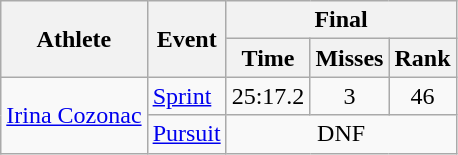<table class="wikitable">
<tr>
<th rowspan="2">Athlete</th>
<th rowspan="2">Event</th>
<th colspan="3">Final</th>
</tr>
<tr>
<th>Time</th>
<th>Misses</th>
<th>Rank</th>
</tr>
<tr>
<td rowspan="2"><a href='#'>Irina Cozonac</a></td>
<td><a href='#'>Sprint</a></td>
<td align="center">25:17.2</td>
<td align="center">3</td>
<td align="center">46</td>
</tr>
<tr>
<td><a href='#'>Pursuit</a></td>
<td align="center" colspan=3>DNF</td>
</tr>
</table>
